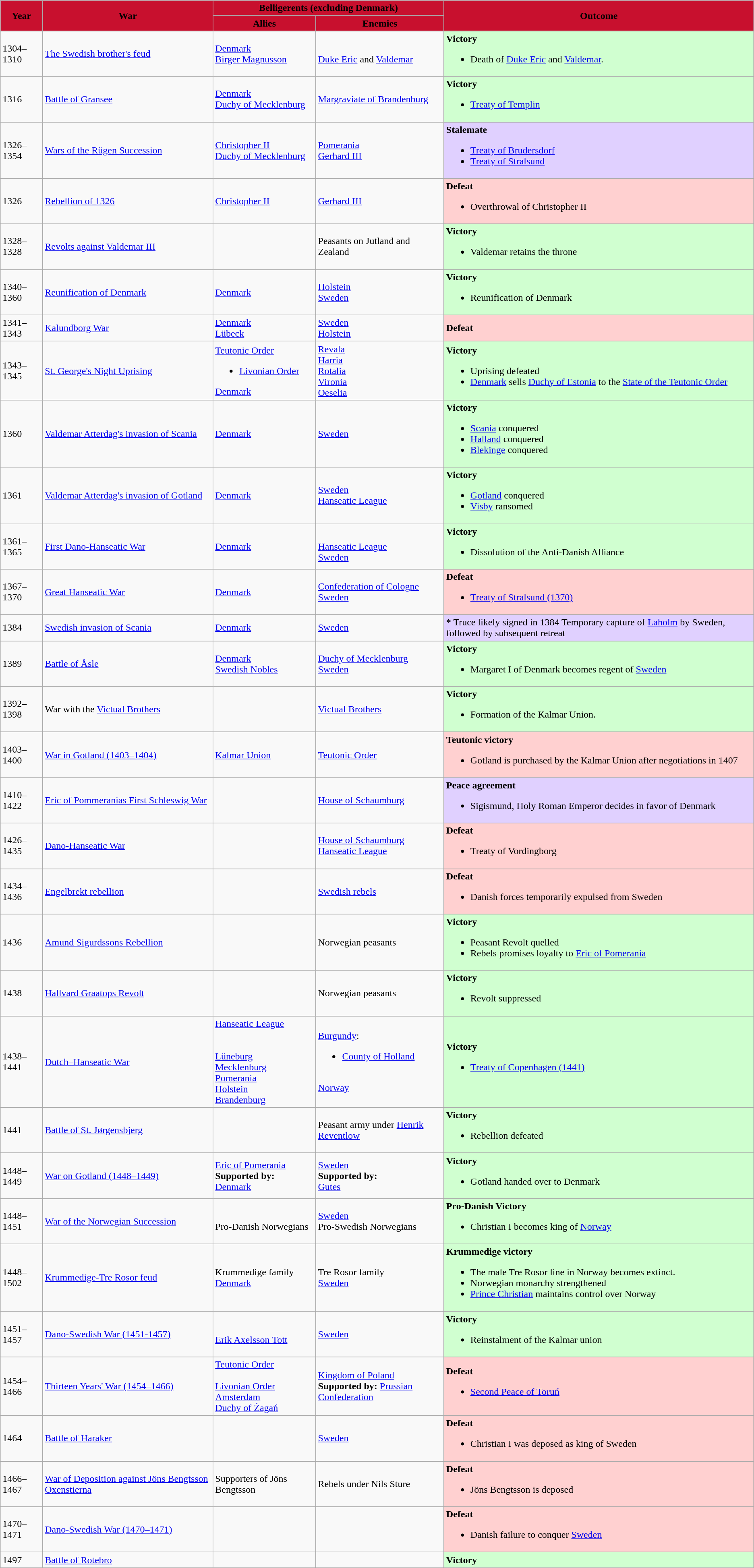<table class="wikitable" style="font-size:100%">
<tr>
<th rowspan="2" style="background:#C8102E;"><span>Year</span></th>
<th rowspan="2" style="background:#C8102E;"><span>War</span></th>
<th colspan="2" style="background:#C8102E;"><span>Belligerents (excluding Denmark)</span></th>
<th rowspan="2" style="background:#C8102E;"><span>Outcome</span></th>
</tr>
<tr>
<th style="background:#C8102E;"><span>Allies</span></th>
<th style="background:#C8102E;"><span>Enemies</span></th>
</tr>
<tr>
<td>1304–1310</td>
<td><a href='#'>The Swedish brother's feud</a></td>
<td> <a href='#'>Denmark</a><br> <a href='#'>Birger Magnusson</a></td>
<td><br><a href='#'>Duke Eric</a> and <a href='#'>Valdemar</a></td>
<td style="background:#D0FFD0"><strong>Victory</strong><br><ul><li>Death of <a href='#'>Duke Eric</a> and <a href='#'>Valdemar</a>.</li></ul></td>
</tr>
<tr>
<td>1316</td>
<td><a href='#'>Battle of Gransee</a></td>
<td><a href='#'>Denmark</a><br> <a href='#'>Duchy of Mecklenburg</a></td>
<td><a href='#'>Margraviate of Brandenburg</a></td>
<td style="background:#D0FFD0"><strong>Victory</strong><br><ul><li><a href='#'>Treaty of Templin</a></li></ul></td>
</tr>
<tr>
<td>1326–1354</td>
<td><a href='#'>Wars of the Rügen Succession</a></td>
<td><a href='#'>Christopher II</a><br> <a href='#'>Duchy of Mecklenburg</a></td>
<td><a href='#'>Pomerania</a><br><a href='#'>Gerhard III</a></td>
<td style="background:#E0D0FF"><strong>Stalemate</strong><br><ul><li><a href='#'>Treaty of Brudersdorf</a></li><li><a href='#'>Treaty of Stralsund</a></li></ul></td>
</tr>
<tr>
<td>1326</td>
<td><a href='#'>Rebellion of 1326</a></td>
<td><a href='#'>Christopher II</a></td>
<td><a href='#'>Gerhard III</a></td>
<td style="background:#FFD0D0"><strong>Defeat</strong><br><ul><li>Overthrowal of Christopher II</li></ul></td>
</tr>
<tr>
<td>1328–1328</td>
<td><a href='#'>Revolts against Valdemar III</a></td>
<td></td>
<td>Peasants on Jutland and Zealand</td>
<td style="background: #D0FFD0"><strong>Victory</strong><br><ul><li>Valdemar retains the throne</li></ul></td>
</tr>
<tr>
<td>1340–1360</td>
<td><a href='#'>Reunification of Denmark</a></td>
<td><a href='#'>Denmark</a></td>
<td><a href='#'>Holstein</a><br>  <a href='#'>Sweden</a></td>
<td style="background:#D0FFD0"><strong>Victory</strong><br><ul><li>Reunification of Denmark</li></ul></td>
</tr>
<tr>
<td>1341–1343</td>
<td><a href='#'>Kalundborg War</a></td>
<td> <a href='#'>Denmark</a> <br>  <a href='#'>Lübeck</a></td>
<td> <a href='#'>Sweden</a> <br> <a href='#'>Holstein</a></td>
<td style="background:#FFD0D0"><strong> Defeat</strong></td>
</tr>
<tr>
<td>1343–1345</td>
<td><a href='#'>St. George's Night Uprising</a></td>
<td><a href='#'>Teutonic Order</a><br><ul><li><a href='#'>Livonian Order</a></li></ul> <a href='#'>Denmark</a></td>
<td><a href='#'>Revala</a><br><a href='#'>Harria</a><br><a href='#'>Rotalia</a><br><a href='#'>Vironia</a><br><a href='#'>Oeselia</a></td>
<td style="background:#D0FFD0"><strong>Victory</strong><br><ul><li>Uprising defeated</li><li><a href='#'>Denmark</a> sells <a href='#'>Duchy of Estonia</a> to the <a href='#'>State of the Teutonic Order</a></li></ul></td>
</tr>
<tr>
<td>1360</td>
<td><a href='#'>Valdemar Atterdag's invasion of Scania</a></td>
<td> <a href='#'>Denmark</a></td>
<td> <a href='#'>Sweden</a></td>
<td style="background:#D0FFD0"><strong>Victory</strong><br><ul><li><a href='#'>Scania</a> conquered</li><li><a href='#'>Halland</a> conquered</li><li><a href='#'>Blekinge</a> conquered</li></ul></td>
</tr>
<tr>
<td>1361</td>
<td><a href='#'>Valdemar Atterdag's invasion of Gotland</a></td>
<td> <a href='#'>Denmark</a></td>
<td> <a href='#'>Sweden</a><br> <a href='#'>Hanseatic League</a></td>
<td style="background:#D0FFD0"><strong>Victory</strong><br><ul><li><a href='#'>Gotland</a> conquered</li><li><a href='#'>Visby</a> ransomed</li></ul></td>
</tr>
<tr>
<td>1361–1365</td>
<td><a href='#'>First Dano-Hanseatic War</a></td>
<td> <a href='#'>Denmark</a></td>
<td><br> <a href='#'>Hanseatic League</a><br> <a href='#'>Sweden</a></td>
<td style="background:#D0FFD0"><strong>Victory</strong><br><ul><li>Dissolution of the Anti-Danish Alliance</li></ul></td>
</tr>
<tr>
<td>1367–1370</td>
<td><a href='#'>Great Hanseatic War</a></td>
<td><a href='#'>Denmark</a><br></td>
<td><a href='#'>Confederation of Cologne</a><br>  <a href='#'>Sweden</a></td>
<td style="background:#FFD0D0"><strong>Defeat</strong><br><ul><li><a href='#'>Treaty of Stralsund (1370)</a></li></ul></td>
</tr>
<tr>
<td>1384</td>
<td><a href='#'>Swedish invasion of Scania</a></td>
<td><a href='#'>Denmark</a></td>
<td> <a href='#'>Sweden</a></td>
<td style="background:#E0D0FF">* Truce likely signed in 1384 Temporary capture of <a href='#'>Laholm</a> by Sweden, followed by subsequent retreat</td>
</tr>
<tr>
<td>1389</td>
<td><a href='#'>Battle of Åsle</a></td>
<td><a href='#'>Denmark</a><br> <a href='#'>Swedish Nobles</a></td>
<td> <a href='#'>Duchy of Mecklenburg</a><br> <a href='#'>Sweden</a></td>
<td style="background:#D0FFD0"><strong>Victory</strong><br><ul><li>Margaret I of Denmark becomes regent of <a href='#'>Sweden</a></li></ul></td>
</tr>
<tr>
<td>1392–1398</td>
<td>War with the <a href='#'>Victual Brothers</a></td>
<td></td>
<td><a href='#'>Victual Brothers</a></td>
<td style="background:#D0FFD0"><strong>Victory</strong><br><ul><li>Formation of the Kalmar Union.</li></ul></td>
</tr>
<tr>
<td>1403–1400</td>
<td><a href='#'>War in Gotland (1403–1404)</a></td>
<td> <a href='#'>Kalmar Union</a></td>
<td> <a href='#'>Teutonic Order</a></td>
<td style="background:#FFD0D0"><strong> Teutonic victory</strong><br><ul><li>Gotland is purchased by the Kalmar Union after negotiations in 1407</li></ul></td>
</tr>
<tr>
<td>1410–1422</td>
<td><a href='#'>Eric of Pommeranias First Schleswig War</a></td>
<td></td>
<td> <a href='#'>House of Schaumburg</a></td>
<td style="background:#E0D0FF"><strong>Peace agreement</strong><br><ul><li>Sigismund, Holy Roman Emperor decides in favor of Denmark</li></ul></td>
</tr>
<tr>
<td>1426–1435</td>
<td><a href='#'>Dano-Hanseatic War</a></td>
<td></td>
<td> <a href='#'>House of Schaumburg</a><br> <a href='#'>Hanseatic League</a></td>
<td style="background:#FFD0D0"><strong>Defeat</strong><br><ul><li>Treaty of Vordingborg</li></ul></td>
</tr>
<tr>
<td>1434–1436</td>
<td><a href='#'>Engelbrekt rebellion</a></td>
<td></td>
<td> <a href='#'>Swedish rebels</a></td>
<td style="background:#FFD0D0"><strong>Defeat</strong><br><ul><li>Danish forces temporarily expulsed from Sweden</li></ul></td>
</tr>
<tr>
<td>1436</td>
<td><a href='#'>Amund Sigurdssons Rebellion</a></td>
<td></td>
<td>Norwegian peasants</td>
<td style="background: #D0FFD0"><strong>Victory</strong><br><ul><li>Peasant Revolt quelled</li><li>Rebels promises loyalty to <a href='#'>Eric of Pomerania</a></li></ul></td>
</tr>
<tr>
<td>1438</td>
<td><a href='#'>Hallvard Graatops Revolt</a></td>
<td></td>
<td>Norwegian peasants</td>
<td style="background:#D0FFD0"><strong>Victory</strong><br><ul><li>Revolt suppressed</li></ul></td>
</tr>
<tr>
<td>1438–1441</td>
<td><a href='#'>Dutch–Hanseatic War</a></td>
<td> <a href='#'>Hanseatic League</a><br> <br><br> <a href='#'>Lüneburg</a><br>
 <a href='#'>Mecklenburg</a><br>
 <a href='#'>Pomerania</a><br>
 <a href='#'>Holstein</a><br>
 <a href='#'>Brandenburg</a></td>
<td> <a href='#'>Burgundy</a>:<br><ul><li> <a href='#'>County of Holland</a></li></ul><br> <a href='#'>Norway</a></td>
<td style="background:#D0FFD0"><strong>Victory</strong><br><ul><li><a href='#'>Treaty of Copenhagen (1441)</a></li></ul></td>
</tr>
<tr>
<td>1441</td>
<td><a href='#'>Battle of St. Jørgensbjerg</a></td>
<td></td>
<td> Peasant army under <a href='#'>Henrik Reventlow</a></td>
<td style="background:#D0FFD0"><strong>Victory</strong><br><ul><li>Rebellion defeated</li></ul></td>
</tr>
<tr>
<td>1448–1449</td>
<td><a href='#'>War on Gotland (1448–1449)</a></td>
<td> <a href='#'>Eric of Pomerania</a> <br> <strong>Supported by:</strong> <br>  <a href='#'>Denmark</a></td>
<td> <a href='#'>Sweden</a> <br> <strong>Supported by:</strong> <br>  <a href='#'>Gutes</a></td>
<td style="background:#D0FFD0"><strong>Victory</strong><br><ul><li>Gotland handed over to Denmark</li></ul></td>
</tr>
<tr>
<td>1448–1451</td>
<td><a href='#'>War of the Norwegian Succession</a></td>
<td><br>Pro-Danish Norwegians</td>
<td> <a href='#'>Sweden</a><br>Pro-Swedish Norwegians</td>
<td style="background:#D0FFD0"><strong>Pro-Danish Victory</strong><br><ul><li>Christian I becomes king of <a href='#'>Norway</a></li></ul></td>
</tr>
<tr>
<td>1448–1502</td>
<td><a href='#'>Krummedige-Tre Rosor feud</a> <br></td>
<td>Krummedige family<br>  <a href='#'>Denmark</a></td>
<td>Tre Rosor family<br>  <a href='#'>Sweden</a></td>
<td style="background:#D0FFD0"><strong>Krummedige victory</strong><br><ul><li>The male Tre Rosor line in Norway becomes extinct.</li><li>Norwegian monarchy strengthened</li><li><a href='#'>Prince Christian</a> maintains control over Norway</li></ul></td>
</tr>
<tr>
<td>1451–1457</td>
<td><a href='#'>Dano-Swedish War (1451-1457)</a></td>
<td><br><a href='#'>Erik Axelsson Tott</a></td>
<td> <a href='#'>Sweden</a></td>
<td style="background:#D0FFD0"><strong>Victory</strong><br><ul><li>Reinstalment of the Kalmar union</li></ul></td>
</tr>
<tr>
<td>1454–1466</td>
<td><a href='#'>Thirteen Years' War (1454–1466)</a></td>
<td> <a href='#'>Teutonic Order</a><br><br>
 <a href='#'>Livonian Order</a><br>
 <a href='#'>Amsterdam</a><br>
 <a href='#'>Duchy of Żagań</a></td>
<td> <a href='#'>Kingdom of Poland</a><br><strong>Supported by:</strong>
 <a href='#'>Prussian Confederation</a></td>
<td style="background:#FFD0D0"><strong>Defeat</strong><br><ul><li><a href='#'>Second Peace of Toruń</a></li></ul></td>
</tr>
<tr>
<td>1464</td>
<td><a href='#'>Battle of Haraker</a></td>
<td></td>
<td> <a href='#'>Sweden</a></td>
<td style="background:#FFD0D0"><strong>Defeat</strong><br><ul><li>Christian I was deposed as king of Sweden</li></ul></td>
</tr>
<tr>
<td>1466–1467</td>
<td><a href='#'>War of Deposition against Jöns Bengtsson Oxenstierna</a></td>
<td>Supporters of Jöns Bengtsson <br> </td>
<td>Rebels under Nils Sture</td>
<td style="background:#FFD0D0"><strong>Defeat</strong><br><ul><li>Jöns Bengtsson is deposed</li></ul></td>
</tr>
<tr>
<td>1470–1471</td>
<td><a href='#'>Dano-Swedish War (1470–1471)</a></td>
<td></td>
<td></td>
<td style="background:#FFD0D0"><strong>Defeat</strong><br><ul><li>Danish failure to conquer <a href='#'>Sweden</a></li></ul></td>
</tr>
<tr>
<td>1497</td>
<td><a href='#'>Battle of Rotebro</a></td>
<td></td>
<td></td>
<td style="background:#D0FFD0"><strong>Victory</strong></td>
</tr>
</table>
